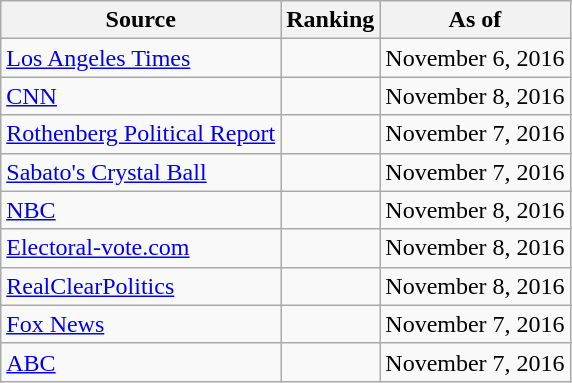<table class="wikitable" style="text-align:center">
<tr>
<th>Source</th>
<th>Ranking</th>
<th>As of</th>
</tr>
<tr>
<td align="left"><a href='#'>Los Angeles Times</a></td>
<td></td>
<td>November 6, 2016</td>
</tr>
<tr>
<td align="left"><a href='#'>CNN</a></td>
<td></td>
<td>November 8, 2016</td>
</tr>
<tr>
<td align=left><a href='#'>Rothenberg Political Report</a></td>
<td></td>
<td>November 7, 2016</td>
</tr>
<tr>
<td align="left"><a href='#'>Sabato's Crystal Ball</a></td>
<td></td>
<td>November 7, 2016</td>
</tr>
<tr>
<td align="left"><a href='#'>NBC</a></td>
<td></td>
<td>November 8, 2016</td>
</tr>
<tr>
<td align="left"><a href='#'>Electoral-vote.com</a></td>
<td></td>
<td>November 8, 2016</td>
</tr>
<tr>
<td align="left"><a href='#'>RealClearPolitics</a></td>
<td></td>
<td>November 8, 2016</td>
</tr>
<tr>
<td align="left"><a href='#'>Fox News</a></td>
<td></td>
<td>November 7, 2016</td>
</tr>
<tr>
<td align="left"><a href='#'>ABC</a></td>
<td></td>
<td>November 7, 2016</td>
</tr>
</table>
